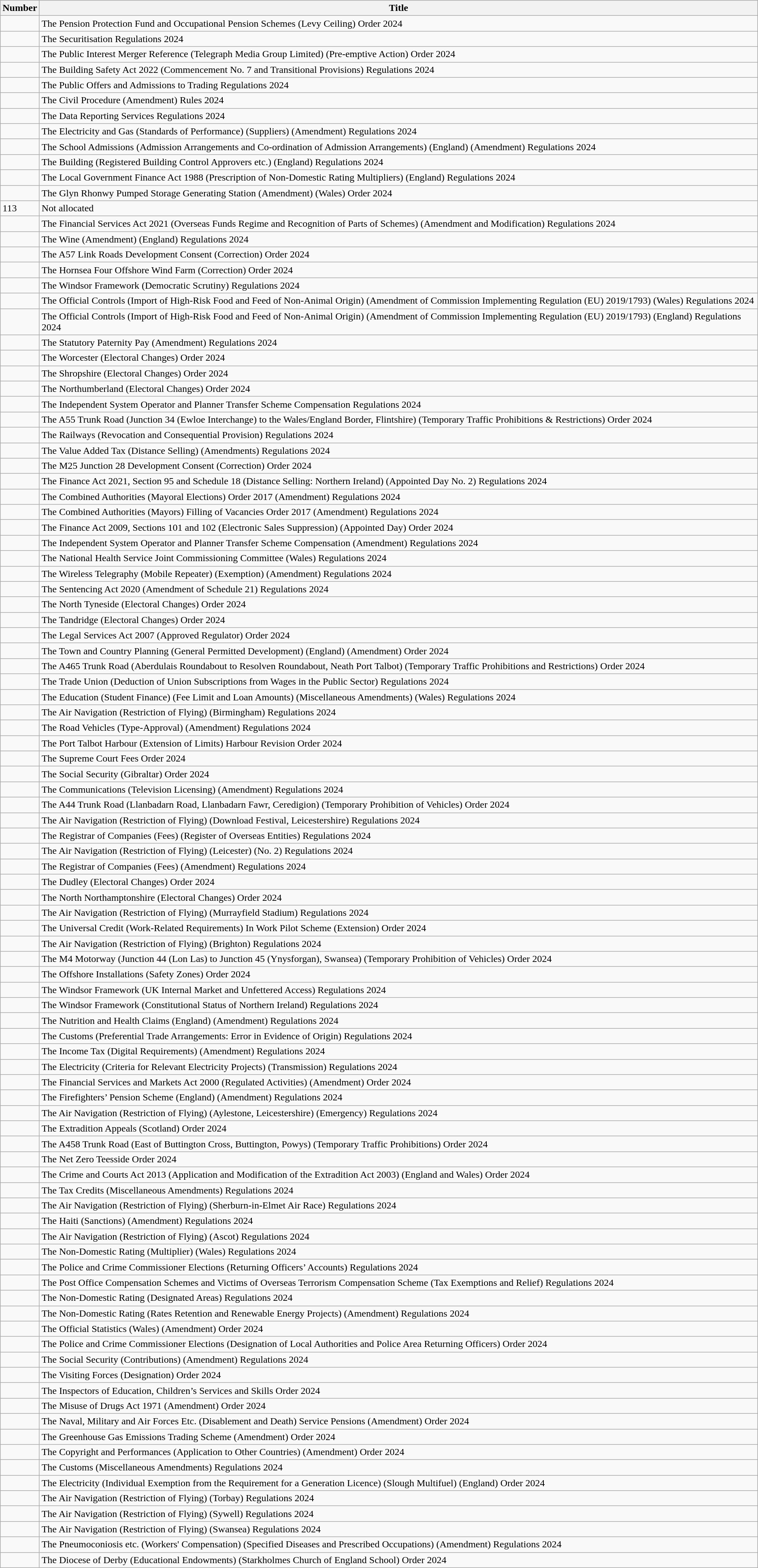<table class="wikitable collapsible">
<tr>
<th>Number</th>
<th>Title</th>
</tr>
<tr>
<td></td>
<td>The Pension Protection Fund and Occupational Pension Schemes (Levy Ceiling) Order 2024</td>
</tr>
<tr>
<td></td>
<td>The Securitisation Regulations 2024</td>
</tr>
<tr>
<td></td>
<td>The Public Interest Merger Reference (Telegraph Media Group Limited) (Pre-emptive Action) Order 2024</td>
</tr>
<tr>
<td></td>
<td>The Building Safety Act 2022 (Commencement No. 7 and Transitional Provisions) Regulations 2024</td>
</tr>
<tr>
<td></td>
<td>The Public Offers and Admissions to Trading Regulations 2024</td>
</tr>
<tr>
<td></td>
<td>The Civil Procedure (Amendment) Rules 2024</td>
</tr>
<tr>
<td></td>
<td>The Data Reporting Services Regulations 2024</td>
</tr>
<tr>
<td></td>
<td>The Electricity and Gas (Standards of Performance) (Suppliers) (Amendment) Regulations 2024</td>
</tr>
<tr>
<td></td>
<td>The School Admissions (Admission Arrangements and Co-ordination of Admission Arrangements) (England) (Amendment) Regulations 2024</td>
</tr>
<tr>
<td></td>
<td>The Building (Registered Building Control Approvers etc.) (England) Regulations 2024</td>
</tr>
<tr>
<td></td>
<td>The Local Government Finance Act 1988 (Prescription of Non-Domestic Rating Multipliers) (England) Regulations 2024</td>
</tr>
<tr>
<td></td>
<td>The Glyn Rhonwy Pumped Storage Generating Station (Amendment) (Wales) Order 2024</td>
</tr>
<tr>
<td>113</td>
<td>Not allocated</td>
</tr>
<tr>
<td></td>
<td>The Financial Services Act 2021 (Overseas Funds Regime and Recognition of Parts of Schemes) (Amendment and Modification) Regulations 2024</td>
</tr>
<tr>
<td></td>
<td>The Wine (Amendment) (England) Regulations 2024</td>
</tr>
<tr>
<td></td>
<td>The A57 Link Roads Development Consent (Correction) Order 2024</td>
</tr>
<tr>
<td></td>
<td>The Hornsea Four Offshore Wind Farm (Correction) Order 2024</td>
</tr>
<tr>
<td></td>
<td>The Windsor Framework (Democratic Scrutiny) Regulations 2024</td>
</tr>
<tr>
<td></td>
<td>The Official Controls (Import of High-Risk Food and Feed of Non-Animal Origin) (Amendment of Commission Implementing Regulation (EU) 2019/1793) (Wales) Regulations 2024</td>
</tr>
<tr>
<td></td>
<td>The Official Controls (Import of High-Risk Food and Feed of Non-Animal Origin) (Amendment of Commission Implementing Regulation (EU) 2019/1793) (England) Regulations 2024</td>
</tr>
<tr>
<td></td>
<td>The Statutory Paternity Pay (Amendment) Regulations 2024</td>
</tr>
<tr>
<td></td>
<td>The Worcester (Electoral Changes) Order 2024</td>
</tr>
<tr>
<td></td>
<td>The Shropshire (Electoral Changes) Order 2024</td>
</tr>
<tr>
<td></td>
<td>The Northumberland (Electoral Changes) Order 2024</td>
</tr>
<tr>
<td></td>
<td>The Independent System Operator and Planner Transfer Scheme Compensation Regulations 2024</td>
</tr>
<tr>
<td></td>
<td>The A55 Trunk Road (Junction 34 (Ewloe Interchange) to the Wales/England Border, Flintshire) (Temporary Traffic Prohibitions & Restrictions) Order 2024</td>
</tr>
<tr>
<td></td>
<td>The Railways (Revocation and Consequential Provision) Regulations 2024</td>
</tr>
<tr>
<td></td>
<td>The Value Added Tax (Distance Selling) (Amendments) Regulations 2024</td>
</tr>
<tr>
<td></td>
<td>The M25 Junction 28 Development Consent (Correction) Order 2024</td>
</tr>
<tr>
<td></td>
<td>The Finance Act 2021, Section 95 and Schedule 18 (Distance Selling: Northern Ireland) (Appointed Day No. 2) Regulations 2024</td>
</tr>
<tr>
<td></td>
<td>The Combined Authorities (Mayoral Elections) Order 2017 (Amendment) Regulations 2024</td>
</tr>
<tr>
<td></td>
<td>The Combined Authorities (Mayors) Filling of Vacancies Order 2017 (Amendment) Regulations 2024</td>
</tr>
<tr>
<td></td>
<td>The Finance Act 2009, Sections 101 and 102 (Electronic Sales Suppression) (Appointed Day) Order 2024</td>
</tr>
<tr>
<td></td>
<td>The Independent System Operator and Planner Transfer Scheme Compensation (Amendment) Regulations 2024</td>
</tr>
<tr>
<td></td>
<td>The National Health Service Joint Commissioning Committee (Wales) Regulations 2024</td>
</tr>
<tr>
<td></td>
<td>The Wireless Telegraphy (Mobile Repeater) (Exemption) (Amendment) Regulations 2024</td>
</tr>
<tr>
<td></td>
<td>The Sentencing Act 2020 (Amendment of Schedule 21) Regulations 2024</td>
</tr>
<tr>
<td></td>
<td>The North Tyneside (Electoral Changes) Order 2024</td>
</tr>
<tr>
<td></td>
<td>The Tandridge (Electoral Changes) Order 2024</td>
</tr>
<tr>
<td></td>
<td>The Legal Services Act 2007 (Approved Regulator) Order 2024</td>
</tr>
<tr>
<td></td>
<td>The Town and Country Planning (General Permitted Development) (England) (Amendment) Order 2024</td>
</tr>
<tr>
<td></td>
<td>The A465 Trunk Road (Aberdulais Roundabout to Resolven Roundabout, Neath Port Talbot) (Temporary Traffic Prohibitions and Restrictions) Order 2024</td>
</tr>
<tr>
<td></td>
<td>The Trade Union (Deduction of Union Subscriptions from Wages in the Public Sector) Regulations 2024</td>
</tr>
<tr>
<td></td>
<td>The Education (Student Finance) (Fee Limit and Loan Amounts) (Miscellaneous Amendments) (Wales) Regulations 2024</td>
</tr>
<tr>
<td></td>
<td>The Air Navigation (Restriction of Flying) (Birmingham) Regulations 2024</td>
</tr>
<tr>
<td></td>
<td>The Road Vehicles (Type-Approval) (Amendment) Regulations 2024</td>
</tr>
<tr>
<td></td>
<td>The Port Talbot Harbour (Extension of Limits) Harbour Revision Order 2024</td>
</tr>
<tr>
<td></td>
<td>The Supreme Court Fees Order 2024</td>
</tr>
<tr>
<td></td>
<td>The Social Security (Gibraltar) Order 2024</td>
</tr>
<tr>
<td></td>
<td>The Communications (Television Licensing) (Amendment) Regulations 2024</td>
</tr>
<tr>
<td></td>
<td>The A44 Trunk Road (Llanbadarn Road, Llanbadarn Fawr, Ceredigion) (Temporary Prohibition of Vehicles) Order 2024</td>
</tr>
<tr>
<td></td>
<td>The Air Navigation (Restriction of Flying) (Download Festival, Leicestershire) Regulations 2024</td>
</tr>
<tr>
<td></td>
<td>The Registrar of Companies (Fees) (Register of Overseas Entities) Regulations 2024</td>
</tr>
<tr>
<td></td>
<td>The Air Navigation (Restriction of Flying) (Leicester) (No. 2) Regulations 2024</td>
</tr>
<tr>
<td></td>
<td>The Registrar of Companies (Fees) (Amendment) Regulations 2024</td>
</tr>
<tr>
<td></td>
<td>The Dudley (Electoral Changes) Order 2024</td>
</tr>
<tr>
<td></td>
<td>The North Northamptonshire (Electoral Changes) Order 2024</td>
</tr>
<tr>
<td></td>
<td>The Air Navigation (Restriction of Flying) (Murrayfield Stadium) Regulations 2024</td>
</tr>
<tr>
<td></td>
<td>The Universal Credit (Work-Related Requirements) In Work Pilot Scheme (Extension) Order 2024</td>
</tr>
<tr>
<td></td>
<td>The Air Navigation (Restriction of Flying) (Brighton) Regulations 2024</td>
</tr>
<tr>
<td></td>
<td>The M4 Motorway (Junction 44 (Lon Las) to Junction 45 (Ynysforgan), Swansea) (Temporary Prohibition of Vehicles) Order 2024</td>
</tr>
<tr>
<td></td>
<td>The Offshore Installations (Safety Zones) Order 2024</td>
</tr>
<tr>
<td></td>
<td>The Windsor Framework (UK Internal Market and Unfettered Access) Regulations 2024</td>
</tr>
<tr>
<td></td>
<td>The Windsor Framework (Constitutional Status of Northern Ireland) Regulations 2024</td>
</tr>
<tr>
<td></td>
<td>The Nutrition and Health Claims (England) (Amendment) Regulations 2024</td>
</tr>
<tr>
<td></td>
<td>The Customs (Preferential Trade Arrangements: Error in Evidence of Origin) Regulations 2024</td>
</tr>
<tr>
<td></td>
<td>The Income Tax (Digital Requirements) (Amendment) Regulations 2024</td>
</tr>
<tr>
<td></td>
<td>The Electricity (Criteria for Relevant Electricity Projects) (Transmission) Regulations 2024</td>
</tr>
<tr>
<td></td>
<td>The Financial Services and Markets Act 2000 (Regulated Activities) (Amendment) Order 2024</td>
</tr>
<tr>
<td></td>
<td>The Firefighters’ Pension Scheme (England) (Amendment) Regulations 2024</td>
</tr>
<tr>
<td></td>
<td>The Air Navigation (Restriction of Flying) (Aylestone, Leicestershire) (Emergency) Regulations 2024</td>
</tr>
<tr>
<td></td>
<td>The Extradition Appeals (Scotland) Order 2024</td>
</tr>
<tr>
<td></td>
<td>The A458 Trunk Road (East of Buttington Cross, Buttington, Powys) (Temporary Traffic Prohibitions) Order 2024</td>
</tr>
<tr>
<td></td>
<td>The Net Zero Teesside Order 2024</td>
</tr>
<tr>
<td></td>
<td>The Crime and Courts Act 2013 (Application and Modification of the Extradition Act 2003) (England and Wales) Order 2024</td>
</tr>
<tr>
<td></td>
<td>The Tax Credits (Miscellaneous Amendments) Regulations 2024</td>
</tr>
<tr>
<td></td>
<td>The Air Navigation (Restriction of Flying) (Sherburn-in-Elmet Air Race) Regulations 2024</td>
</tr>
<tr>
<td></td>
<td>The Haiti (Sanctions) (Amendment) Regulations 2024</td>
</tr>
<tr>
<td></td>
<td>The Air Navigation (Restriction of Flying) (Ascot) Regulations 2024</td>
</tr>
<tr>
<td></td>
<td>The Non-Domestic Rating (Multiplier) (Wales) Regulations 2024</td>
</tr>
<tr>
<td></td>
<td>The Police and Crime Commissioner Elections (Returning Officers’ Accounts) Regulations 2024</td>
</tr>
<tr>
<td></td>
<td>The Post Office Compensation Schemes and Victims of Overseas Terrorism Compensation Scheme (Tax Exemptions and Relief) Regulations 2024</td>
</tr>
<tr>
<td></td>
<td>The Non-Domestic Rating (Designated Areas) Regulations 2024</td>
</tr>
<tr>
<td></td>
<td>The Non-Domestic Rating (Rates Retention and Renewable Energy Projects) (Amendment) Regulations 2024</td>
</tr>
<tr>
<td></td>
<td>The Official Statistics (Wales) (Amendment) Order 2024</td>
</tr>
<tr>
<td></td>
<td>The Police and Crime Commissioner Elections (Designation of Local Authorities and Police Area Returning Officers) Order 2024</td>
</tr>
<tr>
<td></td>
<td>The Social Security (Contributions) (Amendment) Regulations 2024</td>
</tr>
<tr>
<td></td>
<td>The Visiting Forces (Designation) Order 2024</td>
</tr>
<tr>
<td></td>
<td>The Inspectors of Education, Children’s Services and Skills Order 2024</td>
</tr>
<tr>
<td></td>
<td>The Misuse of Drugs Act 1971 (Amendment) Order 2024</td>
</tr>
<tr>
<td></td>
<td>The Naval, Military and Air Forces Etc. (Disablement and Death) Service Pensions (Amendment) Order 2024</td>
</tr>
<tr>
<td></td>
<td>The Greenhouse Gas Emissions Trading Scheme (Amendment) Order 2024</td>
</tr>
<tr>
<td></td>
<td>The Copyright and Performances (Application to Other Countries) (Amendment) Order 2024</td>
</tr>
<tr>
<td></td>
<td>The Customs (Miscellaneous Amendments) Regulations 2024</td>
</tr>
<tr>
<td></td>
<td>The Electricity (Individual Exemption from the Requirement for a Generation Licence) (Slough Multifuel) (England) Order 2024</td>
</tr>
<tr>
<td></td>
<td>The Air Navigation (Restriction of Flying) (Torbay) Regulations 2024</td>
</tr>
<tr>
<td></td>
<td>The Air Navigation (Restriction of Flying) (Sywell) Regulations 2024</td>
</tr>
<tr>
<td></td>
<td>The Air Navigation (Restriction of Flying) (Swansea) Regulations 2024</td>
</tr>
<tr>
<td></td>
<td>The Pneumoconiosis etc. (Workers' Compensation) (Specified Diseases and Prescribed Occupations) (Amendment) Regulations 2024</td>
</tr>
<tr>
<td></td>
<td>The Diocese of Derby (Educational Endowments) (Starkholmes Church of England School) Order 2024</td>
</tr>
</table>
